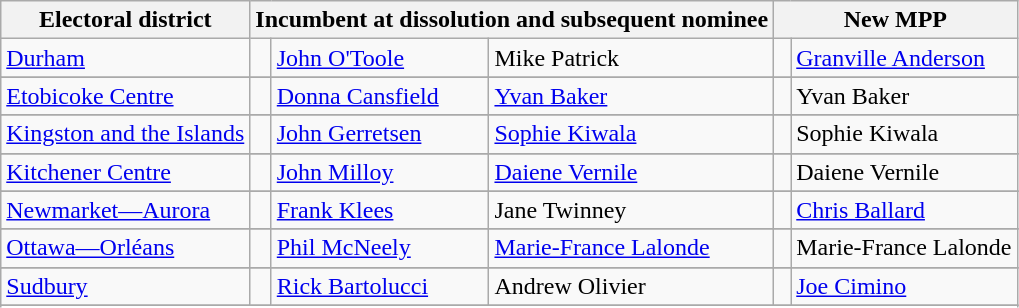<table class="wikitable">
<tr>
<th>Electoral district</th>
<th colspan="3">Incumbent at dissolution and subsequent nominee</th>
<th colspan="2">New MPP</th>
</tr>
<tr>
<td><a href='#'>Durham</a></td>
<td> </td>
<td><a href='#'>John O'Toole</a></td>
<td>Mike Patrick</td>
<td> </td>
<td><a href='#'>Granville Anderson</a></td>
</tr>
<tr>
</tr>
<tr>
<td><a href='#'>Etobicoke Centre</a></td>
<td> </td>
<td><a href='#'>Donna Cansfield</a></td>
<td><a href='#'>Yvan Baker</a></td>
<td> </td>
<td>Yvan Baker</td>
</tr>
<tr>
</tr>
<tr>
<td><a href='#'>Kingston and the Islands</a></td>
<td> </td>
<td><a href='#'>John Gerretsen</a></td>
<td><a href='#'>Sophie Kiwala</a></td>
<td> </td>
<td>Sophie Kiwala</td>
</tr>
<tr>
</tr>
<tr>
<td><a href='#'>Kitchener Centre</a></td>
<td> </td>
<td><a href='#'>John Milloy</a></td>
<td><a href='#'>Daiene Vernile</a></td>
<td> </td>
<td>Daiene Vernile</td>
</tr>
<tr>
</tr>
<tr>
<td><a href='#'>Newmarket—Aurora</a></td>
<td> </td>
<td><a href='#'>Frank Klees</a></td>
<td>Jane Twinney</td>
<td> </td>
<td><a href='#'>Chris Ballard</a></td>
</tr>
<tr>
</tr>
<tr>
<td><a href='#'>Ottawa—Orléans</a></td>
<td> </td>
<td><a href='#'>Phil McNeely</a></td>
<td><a href='#'>Marie-France Lalonde</a></td>
<td> </td>
<td>Marie-France Lalonde</td>
</tr>
<tr>
</tr>
<tr>
<td><a href='#'>Sudbury</a></td>
<td> </td>
<td><a href='#'>Rick Bartolucci</a></td>
<td>Andrew Olivier</td>
<td> </td>
<td><a href='#'>Joe Cimino</a></td>
</tr>
<tr>
</tr>
<tr>
</tr>
</table>
